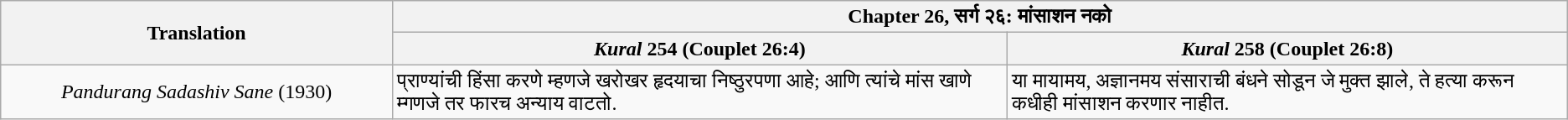<table class="wikitable">
<tr>
<th style="text-align:center; width:25%;" rowspan="2">Translation</th>
<th colspan="2">Chapter 26, सर्ग २६: मांसाशन नको</th>
</tr>
<tr>
<th><em>Kural</em> 254 (Couplet 26:4)</th>
<th><em>Kural</em> 258 (Couplet 26:8)</th>
</tr>
<tr>
<td style="text-align:center;"><em>Pandurang Sadashiv Sane</em> (1930)</td>
<td>प्राण्यांची हिंसा करणे म्हणजे खरोखर हृदयाचा निष्ठुरपणा आहे; आणि त्यांचे मांस खाणे म्गणजे तर फारच अन्याय वाटतो.</td>
<td>या मायामय, अज्ञानमय संसाराची बंधने सोडून जे मुक्त झाले, ते हत्या करून कधीही मांसाशन करणार नाहीत.</td>
</tr>
</table>
